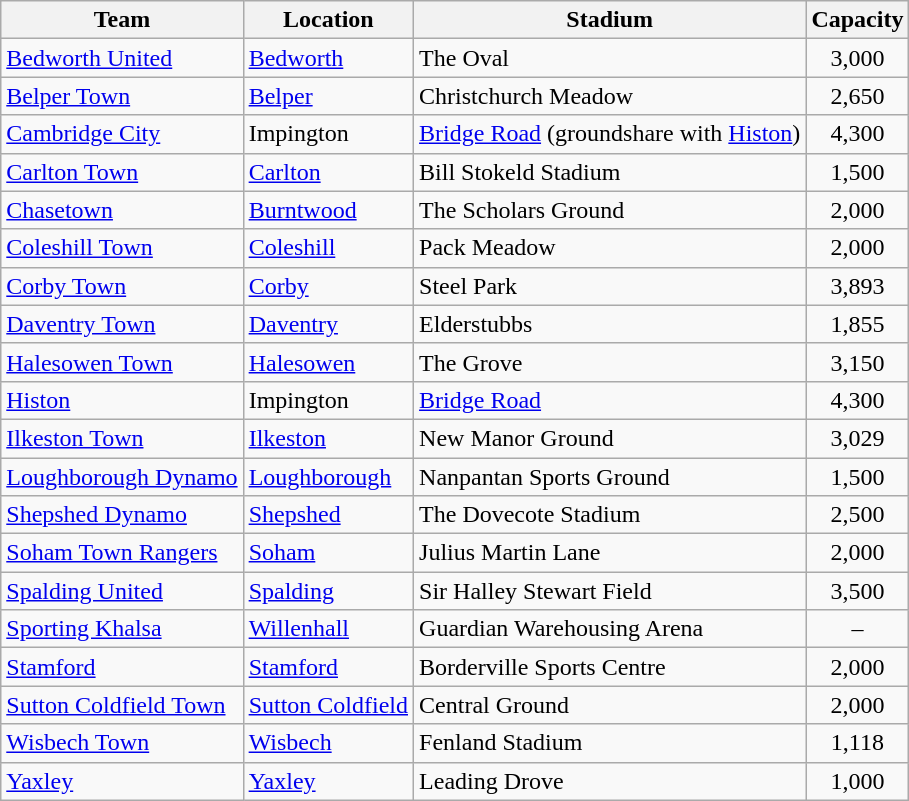<table class="wikitable sortable">
<tr>
<th>Team</th>
<th>Location</th>
<th>Stadium</th>
<th>Capacity</th>
</tr>
<tr>
<td><a href='#'>Bedworth United</a></td>
<td><a href='#'>Bedworth</a></td>
<td>The Oval</td>
<td align="center">3,000</td>
</tr>
<tr>
<td><a href='#'>Belper Town</a></td>
<td><a href='#'>Belper</a></td>
<td>Christchurch Meadow</td>
<td align="center">2,650</td>
</tr>
<tr>
<td><a href='#'>Cambridge City</a></td>
<td>Impington</td>
<td><a href='#'>Bridge Road</a> (groundshare with <a href='#'>Histon</a>)</td>
<td align="center">4,300</td>
</tr>
<tr>
<td><a href='#'>Carlton Town</a></td>
<td><a href='#'>Carlton</a></td>
<td>Bill Stokeld Stadium</td>
<td align="center">1,500</td>
</tr>
<tr>
<td><a href='#'>Chasetown</a></td>
<td><a href='#'>Burntwood</a></td>
<td>The Scholars Ground</td>
<td align="center">2,000</td>
</tr>
<tr>
<td><a href='#'>Coleshill Town</a></td>
<td><a href='#'>Coleshill</a></td>
<td>Pack Meadow</td>
<td align="center">2,000</td>
</tr>
<tr>
<td><a href='#'>Corby Town</a></td>
<td><a href='#'>Corby</a></td>
<td>Steel Park</td>
<td align="center">3,893</td>
</tr>
<tr>
<td><a href='#'>Daventry Town</a></td>
<td><a href='#'>Daventry</a></td>
<td>Elderstubbs</td>
<td align="center">1,855</td>
</tr>
<tr>
<td><a href='#'>Halesowen Town</a></td>
<td><a href='#'>Halesowen</a></td>
<td>The Grove</td>
<td align="center">3,150</td>
</tr>
<tr>
<td><a href='#'>Histon</a></td>
<td>Impington</td>
<td><a href='#'>Bridge Road</a></td>
<td align="center">4,300</td>
</tr>
<tr>
<td><a href='#'>Ilkeston Town</a></td>
<td><a href='#'>Ilkeston</a></td>
<td>New Manor Ground</td>
<td align="center">3,029</td>
</tr>
<tr>
<td><a href='#'>Loughborough Dynamo</a></td>
<td><a href='#'>Loughborough</a></td>
<td>Nanpantan Sports Ground</td>
<td align="center">1,500</td>
</tr>
<tr>
<td><a href='#'>Shepshed Dynamo</a></td>
<td><a href='#'>Shepshed</a></td>
<td>The Dovecote Stadium</td>
<td align="center">2,500</td>
</tr>
<tr>
<td><a href='#'>Soham Town Rangers</a></td>
<td><a href='#'>Soham</a></td>
<td>Julius Martin Lane</td>
<td align="center">2,000</td>
</tr>
<tr>
<td><a href='#'>Spalding United</a></td>
<td><a href='#'>Spalding</a></td>
<td>Sir Halley Stewart Field</td>
<td align="center">3,500</td>
</tr>
<tr>
<td><a href='#'>Sporting Khalsa</a></td>
<td><a href='#'>Willenhall</a></td>
<td>Guardian Warehousing Arena</td>
<td align="center">–</td>
</tr>
<tr>
<td><a href='#'>Stamford</a></td>
<td><a href='#'>Stamford</a></td>
<td>Borderville Sports Centre</td>
<td align="center">2,000</td>
</tr>
<tr>
<td><a href='#'>Sutton Coldfield Town</a></td>
<td><a href='#'>Sutton Coldfield</a></td>
<td>Central Ground</td>
<td align="center">2,000</td>
</tr>
<tr>
<td><a href='#'>Wisbech Town</a></td>
<td><a href='#'>Wisbech</a></td>
<td>Fenland Stadium</td>
<td align="center">1,118</td>
</tr>
<tr>
<td><a href='#'>Yaxley</a></td>
<td><a href='#'>Yaxley</a></td>
<td>Leading Drove</td>
<td align="center">1,000</td>
</tr>
</table>
